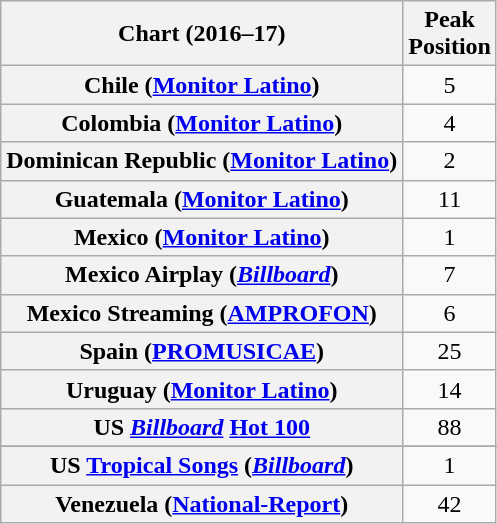<table class="wikitable sortable plainrowheaders" style="text-align:center">
<tr>
<th>Chart (2016–17)</th>
<th>Peak<br>Position</th>
</tr>
<tr>
<th scope="row">Chile (<a href='#'>Monitor Latino</a>)</th>
<td>5</td>
</tr>
<tr>
<th scope="row">Colombia (<a href='#'>Monitor Latino</a>)</th>
<td>4</td>
</tr>
<tr>
<th scope="row">Dominican Republic (<a href='#'>Monitor Latino</a>)</th>
<td>2</td>
</tr>
<tr>
<th scope="row">Guatemala (<a href='#'>Monitor Latino</a>)</th>
<td>11</td>
</tr>
<tr>
<th scope="row">Mexico (<a href='#'>Monitor Latino</a>)</th>
<td>1</td>
</tr>
<tr>
<th scope="row">Mexico Airplay (<em><a href='#'>Billboard</a></em>)</th>
<td>7</td>
</tr>
<tr>
<th scope="row">Mexico Streaming (<a href='#'>AMPROFON</a>)</th>
<td>6</td>
</tr>
<tr>
<th scope="row">Spain (<a href='#'>PROMUSICAE</a>)</th>
<td>25</td>
</tr>
<tr>
<th scope="row">Uruguay (<a href='#'>Monitor Latino</a>)</th>
<td>14</td>
</tr>
<tr>
<th scope="row">US <em><a href='#'>Billboard</a></em> <a href='#'>Hot 100</a></th>
<td>88</td>
</tr>
<tr>
</tr>
<tr>
</tr>
<tr>
</tr>
<tr>
<th scope="row">US <a href='#'>Tropical Songs</a> (<em><a href='#'>Billboard</a></em>)</th>
<td>1</td>
</tr>
<tr>
<th scope="row">Venezuela (<a href='#'>National-Report</a>)</th>
<td>42</td>
</tr>
</table>
